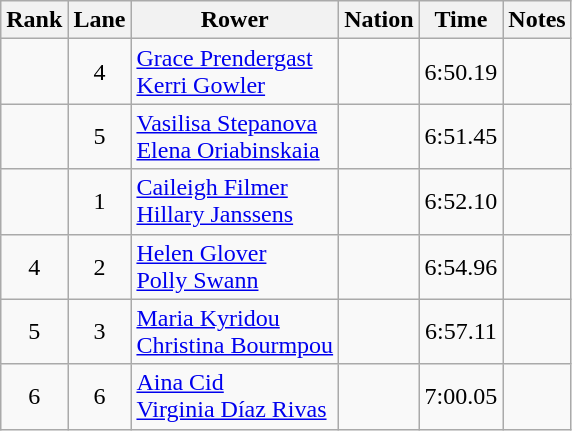<table class="wikitable sortable" style="text-align:center">
<tr>
<th>Rank</th>
<th>Lane</th>
<th>Rower</th>
<th>Nation</th>
<th>Time</th>
<th>Notes</th>
</tr>
<tr>
<td></td>
<td>4</td>
<td align=left><a href='#'>Grace Prendergast</a><br><a href='#'>Kerri Gowler</a></td>
<td align=left></td>
<td>6:50.19</td>
<td></td>
</tr>
<tr>
<td></td>
<td>5</td>
<td align=left><a href='#'>Vasilisa Stepanova</a><br><a href='#'>Elena Oriabinskaia</a></td>
<td align=left></td>
<td>6:51.45</td>
<td></td>
</tr>
<tr>
<td></td>
<td>1</td>
<td align=left><a href='#'>Caileigh Filmer</a><br><a href='#'>Hillary Janssens</a></td>
<td align=left></td>
<td>6:52.10</td>
<td></td>
</tr>
<tr>
<td>4</td>
<td>2</td>
<td align=left><a href='#'>Helen Glover</a><br><a href='#'>Polly Swann</a></td>
<td align=left></td>
<td>6:54.96</td>
<td></td>
</tr>
<tr>
<td>5</td>
<td>3</td>
<td align=left><a href='#'>Maria Kyridou</a><br><a href='#'>Christina Bourmpou</a></td>
<td align=left></td>
<td>6:57.11</td>
<td></td>
</tr>
<tr>
<td>6</td>
<td>6</td>
<td align=left><a href='#'>Aina Cid</a><br><a href='#'>Virginia Díaz Rivas</a></td>
<td align=left></td>
<td>7:00.05</td>
<td></td>
</tr>
</table>
